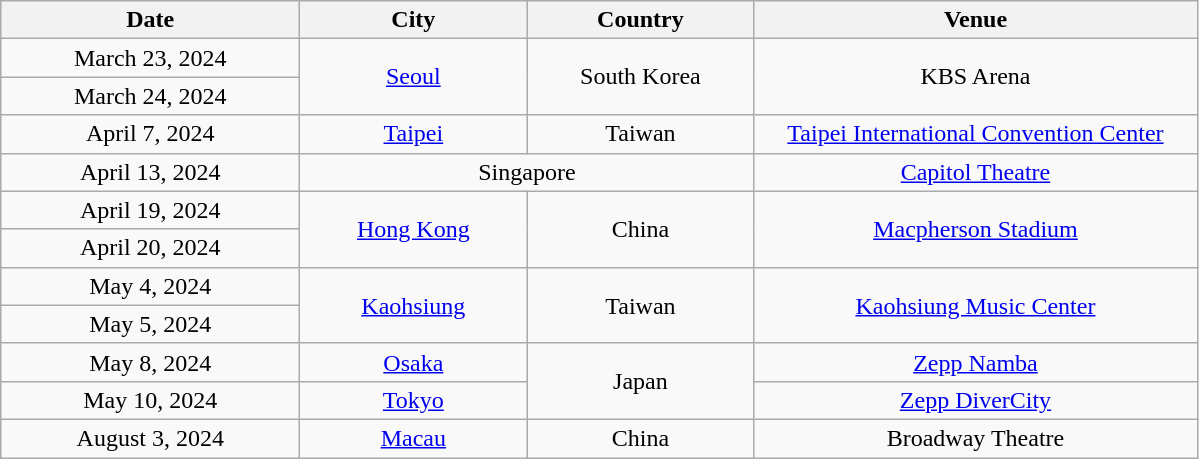<table class="wikitable" style="text-align:center">
<tr>
<th scope="col" style="width:12em">Date</th>
<th scope="col" style="width:9em">City</th>
<th scope="col" style="width:9em">Country</th>
<th scope="col" style="width:18em">Venue</th>
</tr>
<tr>
<td>March 23, 2024</td>
<td rowspan="2"><a href='#'>Seoul</a></td>
<td rowspan="2">South Korea</td>
<td rowspan="2">KBS Arena</td>
</tr>
<tr>
<td>March 24, 2024</td>
</tr>
<tr>
<td>April 7, 2024</td>
<td><a href='#'>Taipei</a></td>
<td>Taiwan</td>
<td><a href='#'>Taipei International Convention Center</a></td>
</tr>
<tr>
<td>April 13, 2024</td>
<td colspan="2">Singapore</td>
<td><a href='#'>Capitol Theatre</a></td>
</tr>
<tr>
<td>April 19, 2024</td>
<td rowspan="2"><a href='#'>Hong Kong</a></td>
<td rowspan="2">China</td>
<td rowspan="2"><a href='#'>Macpherson Stadium</a></td>
</tr>
<tr>
<td>April 20, 2024</td>
</tr>
<tr>
<td>May 4, 2024</td>
<td rowspan="2"><a href='#'>Kaohsiung</a></td>
<td rowspan="2">Taiwan</td>
<td rowspan="2"><a href='#'>Kaohsiung Music Center</a></td>
</tr>
<tr>
<td>May 5, 2024</td>
</tr>
<tr>
<td>May 8, 2024</td>
<td><a href='#'>Osaka</a></td>
<td rowspan="2">Japan</td>
<td><a href='#'>Zepp Namba</a></td>
</tr>
<tr>
<td>May 10, 2024</td>
<td><a href='#'>Tokyo</a></td>
<td><a href='#'>Zepp DiverCity</a></td>
</tr>
<tr>
<td>August 3, 2024</td>
<td><a href='#'>Macau</a></td>
<td>China</td>
<td>Broadway Theatre</td>
</tr>
</table>
